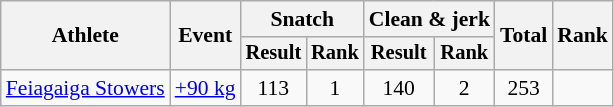<table class="wikitable" style="font-size:90%">
<tr>
<th rowspan=2>Athlete</th>
<th rowspan=2>Event</th>
<th colspan="2">Snatch</th>
<th colspan="2">Clean & jerk</th>
<th rowspan="2">Total</th>
<th rowspan="2">Rank</th>
</tr>
<tr style="font-size:95%">
<th>Result</th>
<th>Rank</th>
<th>Result</th>
<th>Rank</th>
</tr>
<tr align=center>
<td align=left><a href='#'>Feiagaiga Stowers</a></td>
<td align=left><a href='#'>+90 kg</a></td>
<td>113</td>
<td>1</td>
<td>140</td>
<td>2</td>
<td>253</td>
<td></td>
</tr>
</table>
